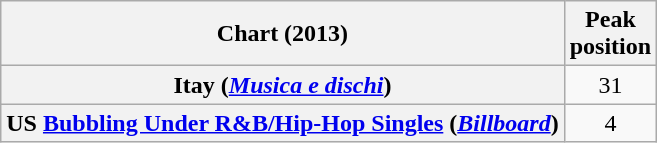<table class="wikitable plainrowheaders sortable">
<tr>
<th scope="col">Chart (2013)</th>
<th scope="col">Peak<br>position</th>
</tr>
<tr>
<th scope="row">Itay (<em><a href='#'>Musica e dischi</a></em>)</th>
<td style="text-align:center;">31</td>
</tr>
<tr>
<th scope="row">US <a href='#'>Bubbling Under R&B/Hip-Hop Singles</a> (<em><a href='#'>Billboard</a></em>)</th>
<td style="text-align:center;">4</td>
</tr>
</table>
